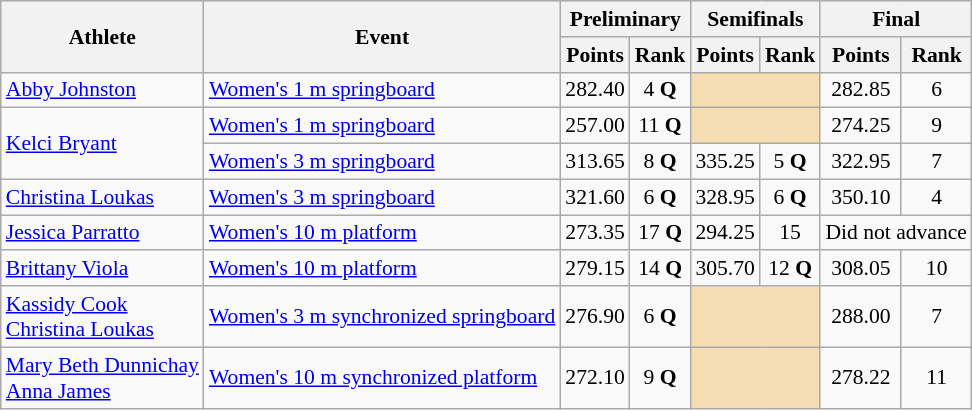<table class=wikitable style="font-size:90%">
<tr>
<th rowspan=2>Athlete</th>
<th rowspan=2>Event</th>
<th colspan=2>Preliminary</th>
<th colspan=2>Semifinals</th>
<th colspan=2>Final</th>
</tr>
<tr>
<th>Points</th>
<th>Rank</th>
<th>Points</th>
<th>Rank</th>
<th>Points</th>
<th>Rank</th>
</tr>
<tr>
<td rowspan=1><a href='#'>Abby Johnston</a></td>
<td><a href='#'>Women's 1 m springboard</a></td>
<td align=center>282.40</td>
<td align=center>4 <strong>Q</strong></td>
<td colspan= 2 style="background:wheat"></td>
<td align=center>282.85</td>
<td align=center>6</td>
</tr>
<tr>
<td rowspan=2><a href='#'>Kelci Bryant</a></td>
<td><a href='#'>Women's 1 m springboard</a></td>
<td align=center>257.00</td>
<td align=center>11 <strong>Q</strong></td>
<td colspan= 2 style="background:wheat"></td>
<td align=center>274.25</td>
<td align=center>9</td>
</tr>
<tr>
<td><a href='#'>Women's 3 m springboard</a></td>
<td align=center>313.65</td>
<td align=center>8 <strong>Q</strong></td>
<td align=center>335.25</td>
<td align=center>5 <strong>Q</strong></td>
<td align=center>322.95</td>
<td align=center>7</td>
</tr>
<tr>
<td rowspan=1><a href='#'>Christina Loukas</a></td>
<td><a href='#'>Women's 3 m springboard</a></td>
<td align=center>321.60</td>
<td align=center>6 <strong>Q</strong></td>
<td align=center>328.95</td>
<td align=center>6 <strong>Q</strong></td>
<td align=center>350.10</td>
<td align=center>4</td>
</tr>
<tr>
<td rowspan=1><a href='#'>Jessica Parratto</a></td>
<td><a href='#'>Women's 10 m platform</a></td>
<td align=center>273.35</td>
<td align=center>17 <strong>Q</strong></td>
<td align=center>294.25</td>
<td align=center>15</td>
<td align=center colspan=2>Did not advance</td>
</tr>
<tr>
<td rowspan=1><a href='#'>Brittany Viola</a></td>
<td><a href='#'>Women's 10 m platform</a></td>
<td align=center>279.15</td>
<td align=center>14 <strong>Q</strong></td>
<td align=center>305.70</td>
<td align=center>12 <strong>Q</strong></td>
<td align=center>308.05</td>
<td align=center>10</td>
</tr>
<tr>
<td rowspan=1><a href='#'>Kassidy Cook</a><br><a href='#'>Christina Loukas</a></td>
<td><a href='#'>Women's 3 m synchronized springboard</a></td>
<td align=center>276.90</td>
<td align=center>6 <strong>Q</strong></td>
<td colspan= 2 style="background:wheat"></td>
<td align=center>288.00</td>
<td align=center>7</td>
</tr>
<tr>
<td rowspan=1><a href='#'>Mary Beth Dunnichay</a><br><a href='#'>Anna James</a></td>
<td><a href='#'>Women's 10 m synchronized platform</a></td>
<td align=center>272.10</td>
<td align=center>9 <strong>Q</strong></td>
<td colspan= 2 style="background:wheat"></td>
<td align=center>278.22</td>
<td align=center>11</td>
</tr>
</table>
